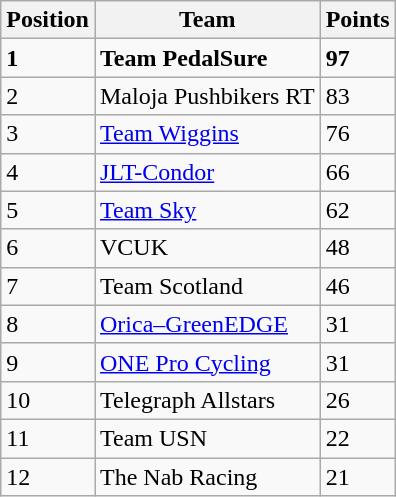<table class="wikitable">
<tr>
<th>Position</th>
<th>Team</th>
<th>Points</th>
</tr>
<tr>
<td><strong>1</strong></td>
<td><strong>Team PedalSure</strong></td>
<td><strong>97</strong></td>
</tr>
<tr>
<td>2</td>
<td>Maloja Pushbikers RT</td>
<td>83</td>
</tr>
<tr>
<td>3</td>
<td><a href='#'>Team Wiggins</a></td>
<td>76</td>
</tr>
<tr>
<td>4</td>
<td><a href='#'>JLT-Condor</a></td>
<td>66</td>
</tr>
<tr>
<td>5</td>
<td><a href='#'>Team Sky</a></td>
<td>62</td>
</tr>
<tr>
<td>6</td>
<td>VCUK</td>
<td>48</td>
</tr>
<tr>
<td>7</td>
<td>Team Scotland</td>
<td>46</td>
</tr>
<tr>
<td>8</td>
<td><a href='#'>Orica–GreenEDGE</a></td>
<td>31</td>
</tr>
<tr>
<td>9</td>
<td><a href='#'>ONE Pro Cycling</a></td>
<td>31</td>
</tr>
<tr>
<td>10</td>
<td>Telegraph Allstars</td>
<td>26</td>
</tr>
<tr>
<td>11</td>
<td>Team USN</td>
<td>22</td>
</tr>
<tr>
<td>12</td>
<td>The Nab Racing</td>
<td>21</td>
</tr>
</table>
